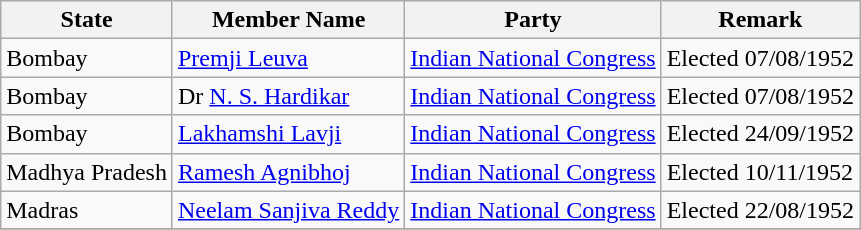<table class="wikitable sortable">
<tr>
<th>State</th>
<th>Member Name</th>
<th>Party</th>
<th>Remark</th>
</tr>
<tr>
<td>Bombay</td>
<td><a href='#'>Premji Leuva</a></td>
<td bgcolor= ><a href='#'>Indian National Congress</a></td>
<td>Elected 07/08/1952</td>
</tr>
<tr>
<td>Bombay</td>
<td>Dr <a href='#'>N. S. Hardikar</a></td>
<td bgcolor= ><a href='#'>Indian National Congress</a></td>
<td>Elected 07/08/1952</td>
</tr>
<tr>
<td>Bombay</td>
<td><a href='#'>Lakhamshi Lavji</a></td>
<td bgcolor= ><a href='#'>Indian National Congress</a></td>
<td>Elected 24/09/1952</td>
</tr>
<tr>
<td>Madhya Pradesh</td>
<td><a href='#'>Ramesh Agnibhoj</a></td>
<td bgcolor= ><a href='#'>Indian National Congress</a></td>
<td>Elected 10/11/1952</td>
</tr>
<tr>
<td>Madras</td>
<td><a href='#'>Neelam Sanjiva Reddy</a></td>
<td bgcolor= ><a href='#'>Indian National Congress</a></td>
<td>Elected 22/08/1952</td>
</tr>
<tr>
</tr>
</table>
